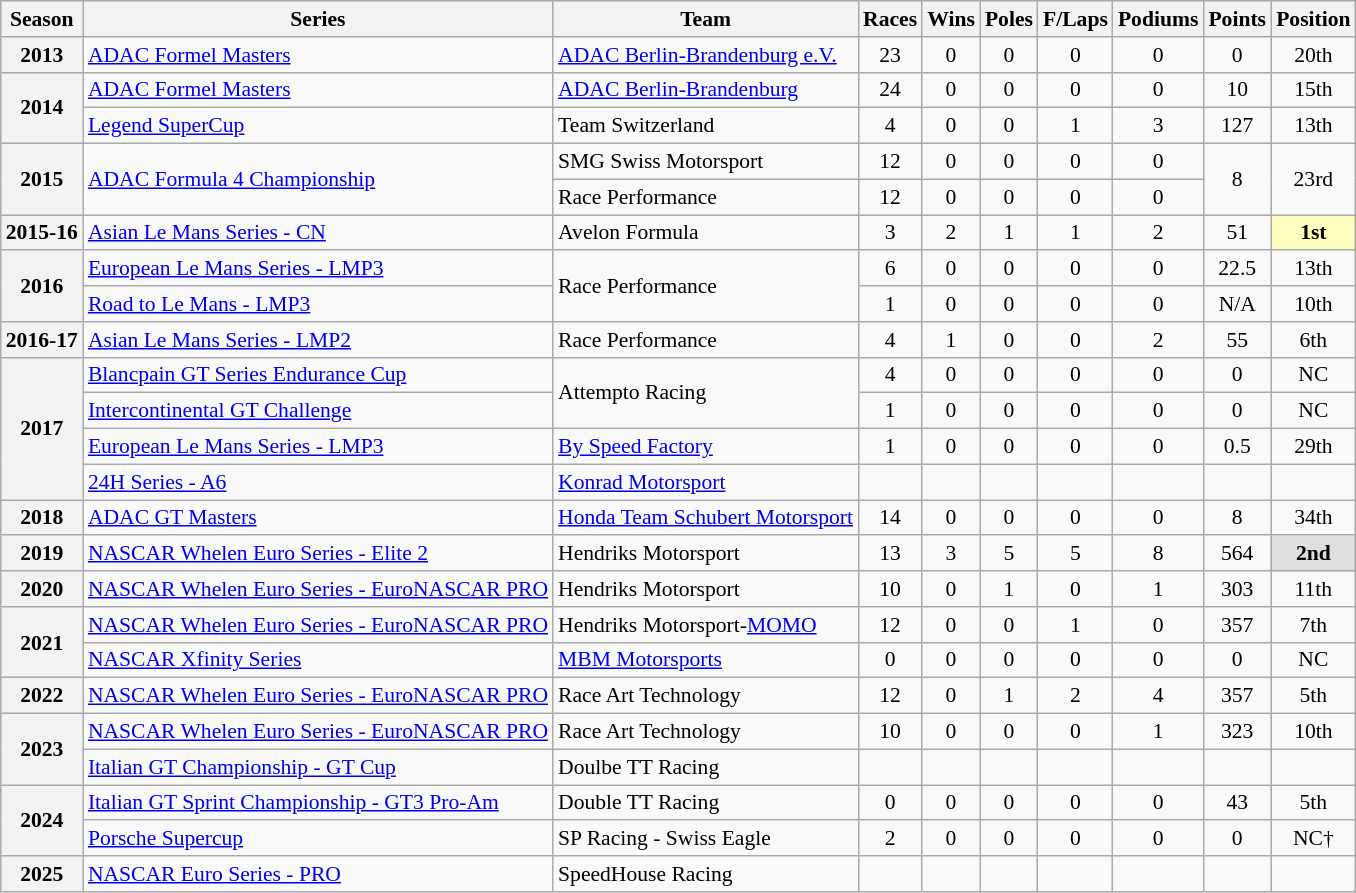<table class="wikitable" style="font-size: 90%; text-align:center">
<tr>
<th>Season</th>
<th>Series</th>
<th>Team</th>
<th>Races</th>
<th>Wins</th>
<th>Poles</th>
<th>F/Laps</th>
<th>Podiums</th>
<th>Points</th>
<th>Position</th>
</tr>
<tr>
<th>2013</th>
<td align=left><a href='#'>ADAC Formel Masters</a></td>
<td align=left><a href='#'>ADAC Berlin-Brandenburg e.V.</a></td>
<td>23</td>
<td>0</td>
<td>0</td>
<td>0</td>
<td>0</td>
<td>0</td>
<td>20th</td>
</tr>
<tr>
<th rowspan="2">2014</th>
<td align=left><a href='#'>ADAC Formel Masters</a></td>
<td align=left><a href='#'>ADAC Berlin-Brandenburg</a></td>
<td>24</td>
<td>0</td>
<td>0</td>
<td>0</td>
<td>0</td>
<td>10</td>
<td>15th</td>
</tr>
<tr>
<td align=left><a href='#'>Legend SuperCup</a></td>
<td align=left>Team Switzerland</td>
<td>4</td>
<td>0</td>
<td>0</td>
<td>1</td>
<td>3</td>
<td>127</td>
<td>13th</td>
</tr>
<tr>
<th rowspan="2">2015</th>
<td rowspan="2" align=left><a href='#'>ADAC Formula 4 Championship</a></td>
<td align=left>SMG Swiss Motorsport</td>
<td>12</td>
<td>0</td>
<td>0</td>
<td>0</td>
<td>0</td>
<td rowspan="2">8</td>
<td rowspan="2">23rd</td>
</tr>
<tr>
<td align=left>Race Performance</td>
<td>12</td>
<td>0</td>
<td>0</td>
<td>0</td>
<td>0</td>
</tr>
<tr>
<th>2015-16</th>
<td align=left><a href='#'>Asian Le Mans Series - CN</a></td>
<td align=left>Avelon Formula</td>
<td>3</td>
<td>2</td>
<td>1</td>
<td>1</td>
<td>2</td>
<td>51</td>
<td style="background:#FFFFBF;"><strong>1st</strong></td>
</tr>
<tr>
<th rowspan="2">2016</th>
<td align=left><a href='#'>European Le Mans Series - LMP3</a></td>
<td rowspan="2" align=left>Race Performance</td>
<td>6</td>
<td>0</td>
<td>0</td>
<td>0</td>
<td>0</td>
<td>22.5</td>
<td>13th</td>
</tr>
<tr>
<td align=left><a href='#'>Road to Le Mans - LMP3</a></td>
<td>1</td>
<td>0</td>
<td>0</td>
<td>0</td>
<td>0</td>
<td>N/A</td>
<td>10th</td>
</tr>
<tr>
<th>2016-17</th>
<td align=left><a href='#'>Asian Le Mans Series - LMP2</a></td>
<td align=left>Race Performance</td>
<td>4</td>
<td>1</td>
<td>0</td>
<td>0</td>
<td>2</td>
<td>55</td>
<td>6th</td>
</tr>
<tr>
<th rowspan="4">2017</th>
<td align=left><a href='#'>Blancpain GT Series Endurance Cup</a></td>
<td rowspan="2" align=left>Attempto Racing</td>
<td>4</td>
<td>0</td>
<td>0</td>
<td>0</td>
<td>0</td>
<td>0</td>
<td>NC</td>
</tr>
<tr>
<td align=left><a href='#'>Intercontinental GT Challenge</a></td>
<td>1</td>
<td>0</td>
<td>0</td>
<td>0</td>
<td>0</td>
<td>0</td>
<td>NC</td>
</tr>
<tr>
<td align=left><a href='#'>European Le Mans Series - LMP3</a></td>
<td align=left><a href='#'>By Speed Factory</a></td>
<td>1</td>
<td>0</td>
<td>0</td>
<td>0</td>
<td>0</td>
<td>0.5</td>
<td>29th</td>
</tr>
<tr>
<td align=left><a href='#'>24H Series - A6</a></td>
<td align=left><a href='#'>Konrad Motorsport</a></td>
<td></td>
<td></td>
<td></td>
<td></td>
<td></td>
<td></td>
<td></td>
</tr>
<tr>
<th>2018</th>
<td align=left><a href='#'>ADAC GT Masters</a></td>
<td align=left nowrap><a href='#'>Honda Team Schubert Motorsport</a></td>
<td>14</td>
<td>0</td>
<td>0</td>
<td>0</td>
<td>0</td>
<td>8</td>
<td>34th</td>
</tr>
<tr>
<th>2019</th>
<td align=left><a href='#'>NASCAR Whelen Euro Series - Elite 2</a></td>
<td align=left>Hendriks Motorsport</td>
<td>13</td>
<td>3</td>
<td>5</td>
<td>5</td>
<td>8</td>
<td>564</td>
<td style="background:#DFDFDF;"><strong>2nd</strong></td>
</tr>
<tr>
<th>2020</th>
<td align=left nowrap><a href='#'>NASCAR Whelen Euro Series - EuroNASCAR PRO</a></td>
<td align=left>Hendriks Motorsport</td>
<td>10</td>
<td>0</td>
<td>1</td>
<td>0</td>
<td>1</td>
<td>303</td>
<td>11th</td>
</tr>
<tr>
<th rowspan="2">2021</th>
<td align=left><a href='#'>NASCAR Whelen Euro Series - EuroNASCAR PRO</a></td>
<td align=left>Hendriks Motorsport-<a href='#'>MOMO</a></td>
<td>12</td>
<td>0</td>
<td>0</td>
<td>1</td>
<td>0</td>
<td>357</td>
<td>7th</td>
</tr>
<tr>
<td align=left><a href='#'>NASCAR Xfinity Series</a></td>
<td align=left><a href='#'>MBM Motorsports</a></td>
<td>0</td>
<td>0</td>
<td>0</td>
<td>0</td>
<td>0</td>
<td>0</td>
<td>NC</td>
</tr>
<tr>
<th>2022</th>
<td align=left><a href='#'>NASCAR Whelen Euro Series - EuroNASCAR PRO</a></td>
<td align=left>Race Art Technology</td>
<td>12</td>
<td>0</td>
<td>1</td>
<td>2</td>
<td>4</td>
<td>357</td>
<td>5th</td>
</tr>
<tr>
<th rowspan="2">2023</th>
<td align=left><a href='#'>NASCAR Whelen Euro Series - EuroNASCAR PRO</a></td>
<td align=left>Race Art Technology</td>
<td>10</td>
<td>0</td>
<td>0</td>
<td>0</td>
<td>1</td>
<td>323</td>
<td>10th</td>
</tr>
<tr>
<td align=left><a href='#'>Italian GT Championship - GT Cup</a></td>
<td align=left>Doulbe TT Racing</td>
<td></td>
<td></td>
<td></td>
<td></td>
<td></td>
<td></td>
<td></td>
</tr>
<tr>
<th rowspan="2">2024</th>
<td align=left><a href='#'>Italian GT Sprint Championship - GT3 Pro-Am</a></td>
<td align=left>Double TT Racing</td>
<td>0</td>
<td>0</td>
<td>0</td>
<td>0</td>
<td>0</td>
<td>43</td>
<td>5th</td>
</tr>
<tr>
<td align=left><a href='#'>Porsche Supercup</a></td>
<td align=left>SP Racing - Swiss Eagle</td>
<td>2</td>
<td>0</td>
<td>0</td>
<td>0</td>
<td>0</td>
<td>0</td>
<td>NC†</td>
</tr>
<tr>
<th>2025</th>
<td align=left><a href='#'>NASCAR Euro Series - PRO</a></td>
<td align=left>SpeedHouse Racing</td>
<td></td>
<td></td>
<td></td>
<td></td>
<td></td>
<td></td>
<td></td>
</tr>
</table>
